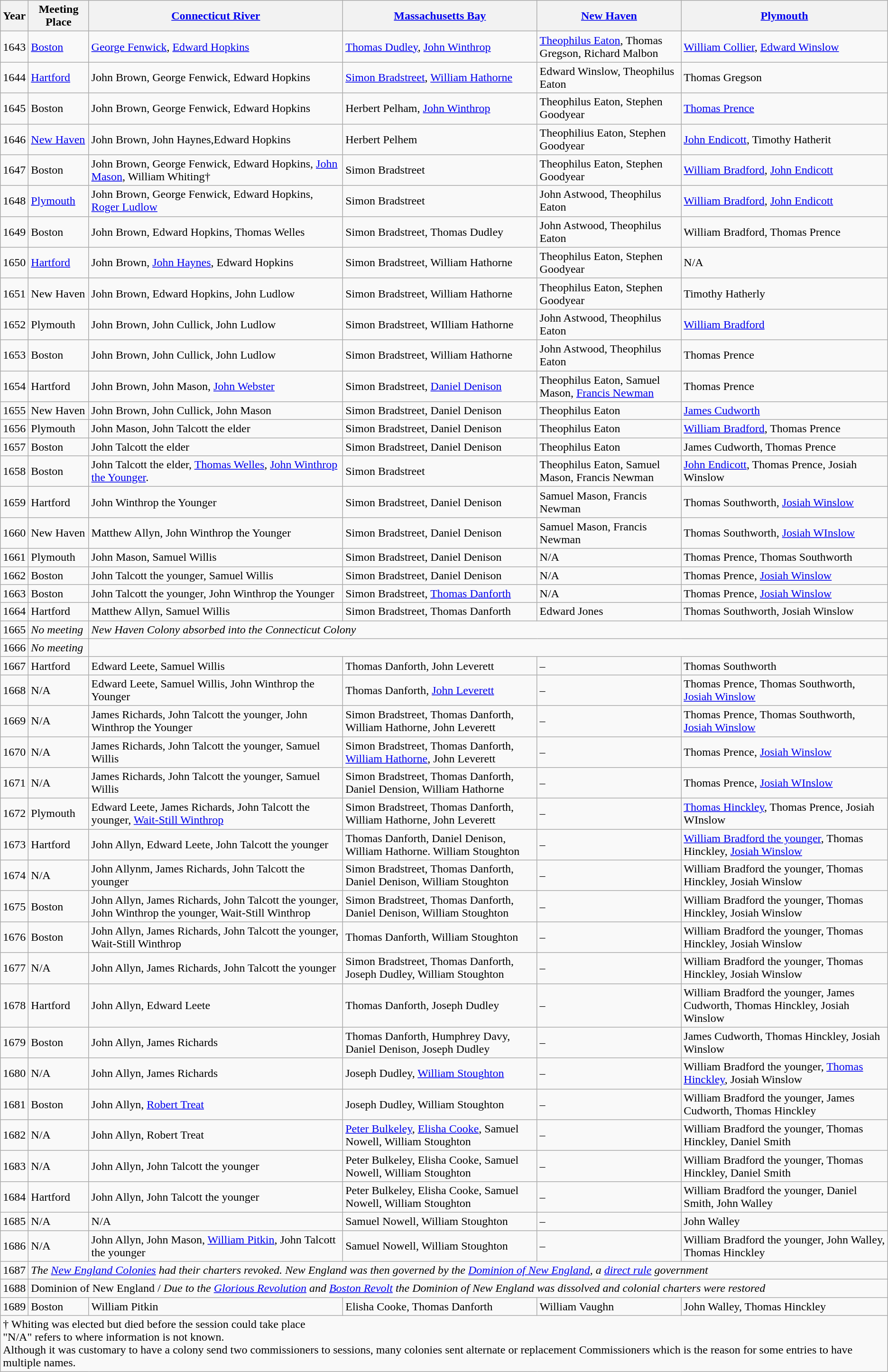<table class="wikitable">
<tr>
<th>Year</th>
<th>Meeting Place</th>
<th><a href='#'>Connecticut River</a></th>
<th><a href='#'>Massachusetts Bay</a></th>
<th><a href='#'>New Haven</a></th>
<th><a href='#'>Plymouth</a></th>
</tr>
<tr>
<td>1643</td>
<td><a href='#'>Boston</a></td>
<td><a href='#'>George Fenwick</a>, <a href='#'>Edward Hopkins</a></td>
<td><a href='#'>Thomas Dudley</a>, <a href='#'>John Winthrop</a></td>
<td><a href='#'>Theophilus Eaton</a>, Thomas Gregson, Richard Malbon</td>
<td><a href='#'>William Collier</a>, <a href='#'>Edward Winslow</a></td>
</tr>
<tr>
<td>1644</td>
<td><a href='#'>Hartford</a></td>
<td>John Brown, George Fenwick, Edward Hopkins</td>
<td><a href='#'>Simon Bradstreet</a>, <a href='#'>William Hathorne</a></td>
<td>Edward Winslow, Theophilus Eaton</td>
<td>Thomas Gregson</td>
</tr>
<tr>
<td>1645</td>
<td>Boston</td>
<td>John Brown, George Fenwick, Edward Hopkins</td>
<td>Herbert Pelham, <a href='#'>John Winthrop</a></td>
<td>Theophilus Eaton, Stephen Goodyear</td>
<td><a href='#'>Thomas Prence</a></td>
</tr>
<tr>
<td>1646</td>
<td><a href='#'>New Haven</a></td>
<td>John Brown, John Haynes,Edward Hopkins</td>
<td>Herbert Pelhem</td>
<td>Theophilius Eaton, Stephen Goodyear</td>
<td><a href='#'>John Endicott</a>, Timothy Hatherit</td>
</tr>
<tr>
<td>1647</td>
<td>Boston</td>
<td>John Brown, George Fenwick, Edward Hopkins, <a href='#'>John Mason</a>, William Whiting†</td>
<td>Simon Bradstreet</td>
<td>Theophilus Eaton, Stephen Goodyear</td>
<td><a href='#'>William Bradford</a>, <a href='#'>John Endicott</a></td>
</tr>
<tr>
<td>1648</td>
<td><a href='#'>Plymouth</a></td>
<td>John Brown, George Fenwick, Edward Hopkins, <a href='#'>Roger Ludlow</a></td>
<td>Simon Bradstreet</td>
<td>John Astwood, Theophilus Eaton</td>
<td><a href='#'>William Bradford</a>, <a href='#'>John Endicott</a></td>
</tr>
<tr>
<td>1649</td>
<td>Boston</td>
<td>John Brown, Edward Hopkins, Thomas Welles</td>
<td>Simon Bradstreet, Thomas Dudley</td>
<td>John Astwood, Theophilus Eaton</td>
<td>William Bradford, Thomas Prence</td>
</tr>
<tr>
<td>1650</td>
<td><a href='#'>Hartford</a></td>
<td>John Brown, <a href='#'>John Haynes</a>, Edward Hopkins</td>
<td>Simon Bradstreet, William Hathorne</td>
<td>Theophilus Eaton, Stephen Goodyear</td>
<td>N/A</td>
</tr>
<tr>
<td>1651</td>
<td>New Haven</td>
<td>John Brown, Edward Hopkins, John Ludlow</td>
<td>Simon Bradstreet, William Hathorne</td>
<td>Theophilus Eaton, Stephen Goodyear</td>
<td>Timothy Hatherly</td>
</tr>
<tr>
<td>1652</td>
<td>Plymouth</td>
<td>John Brown, John Cullick, John Ludlow</td>
<td>Simon Bradstreet, WIlliam Hathorne</td>
<td>John Astwood, Theophilus Eaton</td>
<td><a href='#'>William Bradford</a></td>
</tr>
<tr>
<td>1653</td>
<td>Boston</td>
<td>John Brown, John Cullick, John Ludlow</td>
<td>Simon Bradstreet, William Hathorne</td>
<td>John Astwood, Theophilus Eaton</td>
<td>Thomas Prence</td>
</tr>
<tr>
<td>1654</td>
<td>Hartford</td>
<td>John Brown, John Mason, <a href='#'>John Webster</a></td>
<td>Simon Bradstreet, <a href='#'>Daniel Denison</a></td>
<td>Theophilus Eaton, Samuel Mason, <a href='#'>Francis Newman</a></td>
<td>Thomas Prence</td>
</tr>
<tr>
<td>1655</td>
<td>New Haven</td>
<td>John Brown, John Cullick, John Mason</td>
<td>Simon Bradstreet, Daniel Denison</td>
<td>Theophilus Eaton</td>
<td><a href='#'>James Cudworth</a></td>
</tr>
<tr>
<td>1656</td>
<td>Plymouth</td>
<td>John Mason, John Talcott the elder</td>
<td>Simon Bradstreet, Daniel Denison</td>
<td>Theophilus Eaton</td>
<td><a href='#'>William Bradford</a>, Thomas Prence</td>
</tr>
<tr>
<td>1657</td>
<td>Boston</td>
<td>John Talcott the elder</td>
<td>Simon Bradstreet, Daniel Denison</td>
<td>Theophilus Eaton</td>
<td>James Cudworth, Thomas Prence</td>
</tr>
<tr>
<td>1658</td>
<td>Boston</td>
<td>John Talcott the elder, <a href='#'>Thomas Welles</a>, <a href='#'>John Winthrop the Younger</a>.</td>
<td>Simon Bradstreet</td>
<td>Theophilus Eaton, Samuel Mason, Francis Newman</td>
<td><a href='#'>John Endicott</a>, Thomas Prence, Josiah Winslow</td>
</tr>
<tr>
<td>1659</td>
<td>Hartford</td>
<td>John Winthrop the Younger</td>
<td>Simon Bradstreet, Daniel Denison</td>
<td>Samuel Mason, Francis Newman</td>
<td>Thomas Southworth, <a href='#'>Josiah Winslow</a></td>
</tr>
<tr>
<td>1660</td>
<td>New Haven</td>
<td>Matthew Allyn, John Winthrop the Younger</td>
<td>Simon Bradstreet, Daniel Denison</td>
<td>Samuel Mason, Francis Newman</td>
<td>Thomas Southworth, <a href='#'>Josiah WInslow</a></td>
</tr>
<tr>
<td>1661</td>
<td>Plymouth</td>
<td>John Mason, Samuel Willis</td>
<td>Simon Bradstreet, Daniel Denison</td>
<td>N/A</td>
<td>Thomas Prence, Thomas Southworth</td>
</tr>
<tr>
<td>1662</td>
<td>Boston</td>
<td>John Talcott the younger, Samuel Willis</td>
<td>Simon Bradstreet, Daniel Denison</td>
<td>N/A</td>
<td>Thomas Prence, <a href='#'>Josiah Winslow</a></td>
</tr>
<tr>
<td>1663</td>
<td>Boston</td>
<td>John Talcott the younger, John Winthrop the Younger</td>
<td>Simon Bradstreet, <a href='#'>Thomas Danforth</a></td>
<td>N/A</td>
<td>Thomas Prence, <a href='#'>Josiah Winslow</a></td>
</tr>
<tr>
<td>1664</td>
<td>Hartford</td>
<td>Matthew Allyn, Samuel Willis</td>
<td>Simon Bradstreet, Thomas Danforth</td>
<td>Edward Jones</td>
<td>Thomas Southworth, Josiah Winslow</td>
</tr>
<tr>
<td>1665</td>
<td><em>No meeting</em></td>
<td colspan="4"><em>New Haven Colony absorbed into the Connecticut Colony</em></td>
</tr>
<tr>
<td>1666</td>
<td><em>No meeting</em></td>
<td colspan="4"></td>
</tr>
<tr>
<td>1667</td>
<td>Hartford</td>
<td>Edward Leete, Samuel Willis</td>
<td>Thomas Danforth, John Leverett</td>
<td>–</td>
<td>Thomas Southworth</td>
</tr>
<tr>
<td>1668</td>
<td>N/A</td>
<td>Edward Leete, Samuel Willis, John Winthrop the Younger</td>
<td>Thomas Danforth, <a href='#'>John Leverett</a></td>
<td>–</td>
<td>Thomas Prence, Thomas Southworth, <a href='#'>Josiah Winslow</a></td>
</tr>
<tr>
<td>1669</td>
<td>N/A</td>
<td>James Richards, John Talcott the younger, John Winthrop the Younger</td>
<td>Simon Bradstreet, Thomas Danforth, William Hathorne, John Leverett</td>
<td>–</td>
<td>Thomas Prence, Thomas Southworth, <a href='#'>Josiah Winslow</a></td>
</tr>
<tr>
<td>1670</td>
<td>N/A</td>
<td>James Richards, John Talcott the younger, Samuel Willis</td>
<td>Simon Bradstreet, Thomas Danforth, <a href='#'>William Hathorne</a>, John Leverett</td>
<td>–</td>
<td>Thomas Prence, <a href='#'>Josiah Winslow</a></td>
</tr>
<tr>
<td>1671</td>
<td>N/A</td>
<td>James Richards, John Talcott the younger, Samuel Willis</td>
<td>Simon Bradstreet, Thomas Danforth, Daniel Dension, William Hathorne</td>
<td>–</td>
<td>Thomas Prence, <a href='#'>Josiah WInslow</a></td>
</tr>
<tr>
<td>1672</td>
<td>Plymouth</td>
<td>Edward Leete, James Richards, John Talcott the younger, <a href='#'>Wait-Still Winthrop</a></td>
<td>Simon Bradstreet, Thomas Danforth, William Hathorne, John Leverett</td>
<td>–</td>
<td><a href='#'>Thomas Hinckley</a>, Thomas Prence, Josiah WInslow</td>
</tr>
<tr>
<td>1673</td>
<td>Hartford</td>
<td>John Allyn, Edward Leete, John Talcott the younger</td>
<td>Thomas Danforth, Daniel Denison, William Hathorne. William Stoughton</td>
<td>–</td>
<td><a href='#'>William Bradford the younger</a>, Thomas Hinckley, <a href='#'>Josiah Winslow</a></td>
</tr>
<tr>
<td>1674</td>
<td>N/A</td>
<td>John Allynm, James Richards, John Talcott the younger</td>
<td>Simon Bradstreet, Thomas Danforth, Daniel Denison, William Stoughton</td>
<td>–</td>
<td>William Bradford the younger, Thomas Hinckley, Josiah Winslow</td>
</tr>
<tr>
<td>1675</td>
<td>Boston</td>
<td>John Allyn, James Richards, John Talcott the younger, John Winthrop the younger, Wait-Still Winthrop</td>
<td>Simon Bradstreet, Thomas Danforth, Daniel Denison, William Stoughton</td>
<td>–</td>
<td>William Bradford the younger, Thomas Hinckley, Josiah Winslow</td>
</tr>
<tr>
<td>1676</td>
<td>Boston</td>
<td>John Allyn, James Richards, John Talcott the younger, Wait-Still Winthrop</td>
<td>Thomas Danforth, William Stoughton</td>
<td>–</td>
<td>William Bradford the younger, Thomas Hinckley, Josiah Winslow</td>
</tr>
<tr>
<td>1677</td>
<td>N/A</td>
<td>John Allyn, James Richards, John Talcott the younger</td>
<td>Simon Bradstreet, Thomas Danforth, Joseph Dudley, William Stoughton</td>
<td>–</td>
<td>William Bradford the younger, Thomas Hinckley, Josiah Winslow</td>
</tr>
<tr>
<td>1678</td>
<td>Hartford</td>
<td>John Allyn, Edward Leete</td>
<td>Thomas Danforth, Joseph Dudley</td>
<td>–</td>
<td>William Bradford the younger, James Cudworth, Thomas Hinckley, Josiah Winslow</td>
</tr>
<tr>
<td>1679</td>
<td>Boston</td>
<td>John Allyn, James Richards</td>
<td>Thomas Danforth, Humphrey Davy, Daniel Denison, Joseph Dudley</td>
<td>–</td>
<td>James Cudworth, Thomas Hinckley, Josiah Winslow</td>
</tr>
<tr>
<td>1680</td>
<td>N/A</td>
<td>John Allyn, James Richards</td>
<td>Joseph Dudley, <a href='#'>William Stoughton</a></td>
<td>–</td>
<td>William Bradford the younger, <a href='#'>Thomas Hinckley</a>, Josiah Winslow</td>
</tr>
<tr>
<td>1681</td>
<td>Boston</td>
<td>John Allyn, <a href='#'>Robert Treat</a></td>
<td>Joseph Dudley, William Stoughton</td>
<td>–</td>
<td>William Bradford the younger, James Cudworth, Thomas Hinckley</td>
</tr>
<tr>
<td>1682</td>
<td>N/A</td>
<td>John Allyn, Robert Treat</td>
<td><a href='#'>Peter Bulkeley</a>, <a href='#'>Elisha Cooke</a>, Samuel Nowell, William Stoughton</td>
<td>–</td>
<td>William Bradford the younger, Thomas Hinckley, Daniel Smith</td>
</tr>
<tr>
<td>1683</td>
<td>N/A</td>
<td>John Allyn, John Talcott the younger</td>
<td>Peter Bulkeley, Elisha Cooke, Samuel Nowell, William Stoughton</td>
<td>–</td>
<td>William Bradford the younger, Thomas Hinckley, Daniel Smith</td>
</tr>
<tr>
<td>1684</td>
<td>Hartford</td>
<td>John Allyn, John Talcott the younger</td>
<td>Peter Bulkeley, Elisha Cooke, Samuel Nowell, William Stoughton</td>
<td>–</td>
<td>William Bradford the younger, Daniel Smith, John Walley</td>
</tr>
<tr>
<td>1685</td>
<td>N/A</td>
<td>N/A</td>
<td>Samuel Nowell, William Stoughton</td>
<td>–</td>
<td>John Walley</td>
</tr>
<tr>
<td>1686</td>
<td>N/A</td>
<td>John Allyn, John Mason, <a href='#'>William Pitkin</a>, John Talcott the younger</td>
<td>Samuel Nowell, William Stoughton</td>
<td>–</td>
<td>William Bradford the younger, John Walley, Thomas Hinckley</td>
</tr>
<tr>
<td>1687</td>
<td colspan="5"><em>The <a href='#'>New England Colonies</a> had their charters revoked. New England was then governed by the <a href='#'>Dominion of New England</a>, a <a href='#'>direct rule</a> government</em></td>
</tr>
<tr>
<td>1688</td>
<td colspan="5">Dominion of New England / <em>Due to the <a href='#'>Glorious Revolution</a> and <a href='#'>Boston Revolt</a> the Dominion of New England was dissolved and colonial charters were restored</em></td>
</tr>
<tr>
<td>1689</td>
<td>Boston</td>
<td>William Pitkin</td>
<td>Elisha Cooke, Thomas Danforth</td>
<td>William Vaughn</td>
<td>John Walley, Thomas Hinckley</td>
</tr>
<tr>
<td colspan="6">† Whiting was elected but died before the session could take place<br>"N/A" refers to where information is not known.<br> Although it was customary to have a colony send two commissioners to sessions, many colonies sent alternate or replacement Commissioners which is the reason for some entries to have multiple names.</td>
</tr>
</table>
